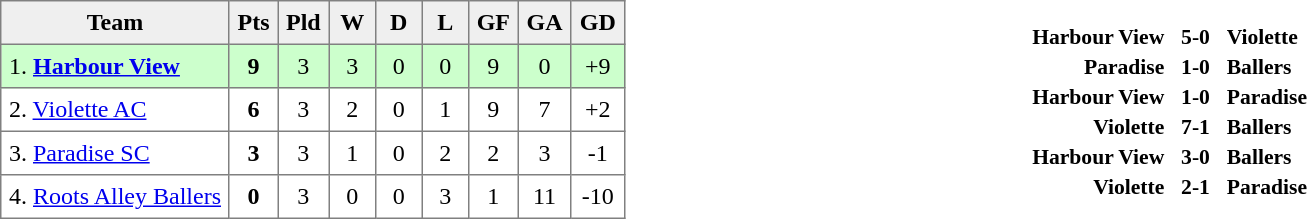<table cellpadding=0 cellspacing=0 width=100%>
<tr>
<td width=50%><br><table style=border-collapse:collapse border=1 cellspacing=0 cellpadding=5>
<tr align=center bgcolor=#efefef>
<th>Team</th>
<th width=20>Pts</th>
<th width=20>Pld</th>
<th width=20>W</th>
<th width=20>D</th>
<th width=20>L</th>
<th width=20>GF</th>
<th width=20>GA</th>
<th width=25>GD</th>
</tr>
<tr align=center bgcolor=ccffcc>
<td align=left>1.  <strong><a href='#'>Harbour View</a></strong></td>
<td><strong>9</strong></td>
<td>3</td>
<td>3</td>
<td>0</td>
<td>0</td>
<td>9</td>
<td>0</td>
<td>+9</td>
</tr>
<tr align=center>
<td align=left>2.  <a href='#'>Violette AC</a></td>
<td><strong>6</strong></td>
<td>3</td>
<td>2</td>
<td>0</td>
<td>1</td>
<td>9</td>
<td>7</td>
<td>+2</td>
</tr>
<tr align=center>
<td align=left>3.  <a href='#'>Paradise SC</a></td>
<td><strong>3</strong></td>
<td>3</td>
<td>1</td>
<td>0</td>
<td>2</td>
<td>2</td>
<td>3</td>
<td>-1</td>
</tr>
<tr align=center>
<td align=left>4.  <a href='#'>Roots Alley Ballers</a></td>
<td><strong>0</strong></td>
<td>3</td>
<td>0</td>
<td>0</td>
<td>3</td>
<td>1</td>
<td>11</td>
<td>-10</td>
</tr>
</table>
</td>
<td width=50%><br><table width=100% cellspacing=1>
<tr>
<th width=23%></th>
<th width=6%></th>
<th width=23%></th>
<th></th>
</tr>
<tr style=font-size:90%>
<td align=right><strong>Harbour View</strong></td>
<td align=center><strong>5-0</strong></td>
<td><strong>Violette</strong></td>
</tr>
<tr style=font-size:90%>
<td align=right><strong>Paradise</strong></td>
<td align=center><strong>1-0</strong></td>
<td><strong>Ballers</strong></td>
</tr>
<tr style=font-size:90%>
<td align=right><strong>Harbour View</strong></td>
<td align=center><strong>1-0</strong></td>
<td><strong>Paradise</strong></td>
</tr>
<tr style=font-size:90%>
<td align=right><strong>Violette</strong></td>
<td align=center><strong>7-1</strong></td>
<td><strong>Ballers</strong></td>
</tr>
<tr style=font-size:90%>
<td align=right><strong>Harbour View</strong></td>
<td align=center><strong>3-0</strong></td>
<td><strong>Ballers</strong></td>
</tr>
<tr style=font-size:90%>
<td align=right><strong>Violette</strong></td>
<td align=center><strong>2-1</strong></td>
<td><strong>Paradise</strong></td>
</tr>
</table>
</td>
</tr>
</table>
